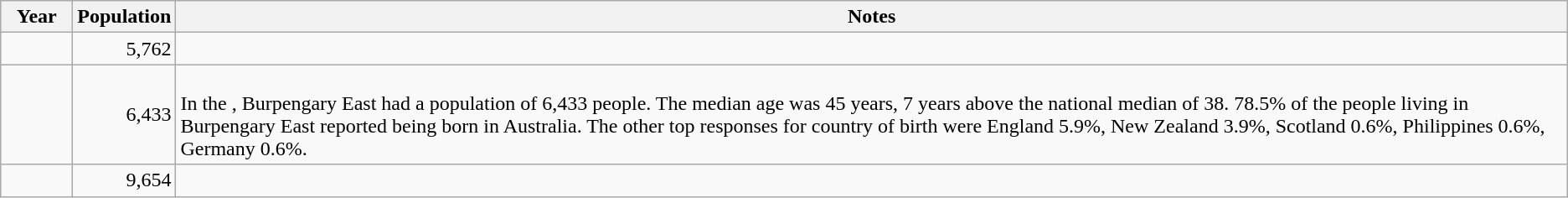<table class="wikitable">
<tr>
<th width=50>Year</th>
<th>Population</th>
<th>Notes</th>
</tr>
<tr>
<td></td>
<td align=right>5,762</td>
<td></td>
</tr>
<tr>
<td></td>
<td align=right>6,433</td>
<td><br>In the , Burpengary East had a population of 6,433 people. The median age was 45 years, 7 years above the national median of 38. 78.5% of the people living in Burpengary East reported being born in Australia. The other top responses for country of birth were England 5.9%, New Zealand 3.9%, Scotland 0.6%, Philippines 0.6%, Germany 0.6%.</td>
</tr>
<tr>
<td></td>
<td align=right>9,654</td>
<td></td>
</tr>
</table>
